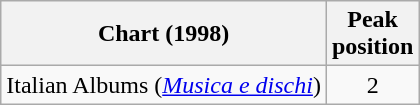<table class="wikitable plainrowheaders">
<tr>
<th scope="col">Chart (1998)</th>
<th scope="col">Peak<br>position</th>
</tr>
<tr>
<td>Italian Albums (<em><a href='#'>Musica e dischi</a></em>)</td>
<td align="center">2</td>
</tr>
</table>
